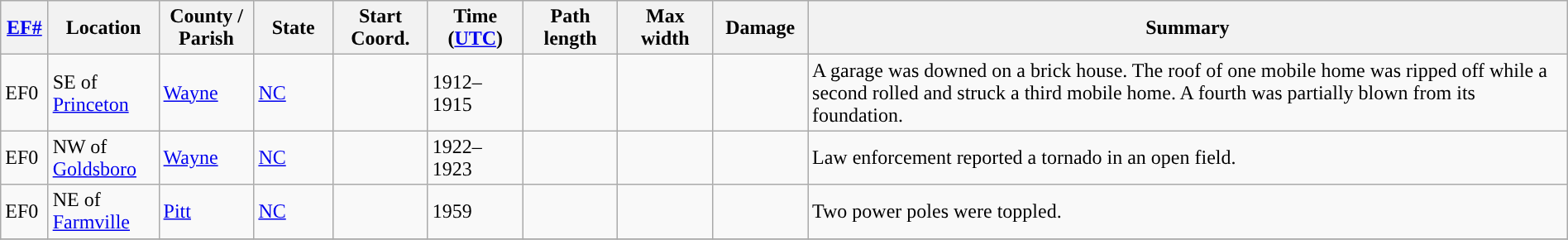<table class="wikitable sortable" style="width:100%;">
<tr>
<th scope="col" width="3%" align="center"><a href='#'>EF#</a></th>
<th scope="col" width="7%" align="center" class="unsortable">Location</th>
<th scope="col" width="6%" align="center" class="unsortable">County / Parish</th>
<th scope="col" width="5%" align="center">State</th>
<th scope="col" width="6%" align="center">Start Coord.</th>
<th scope="col" width="6%" align="center">Time (<a href='#'>UTC</a>)</th>
<th scope="col" width="6%" align="center">Path length</th>
<th scope="col" width="6%" align="center">Max width</th>
<th scope="col" width="6%" align="center">Damage</th>
<th scope="col" width="48%" class="unsortable" align="center">Summary</th>
</tr>
<tr>
<td>EF0</td>
<td>SE of <a href='#'>Princeton</a></td>
<td><a href='#'>Wayne</a></td>
<td><a href='#'>NC</a></td>
<td></td>
<td>1912–1915</td>
<td></td>
<td></td>
<td></td>
<td>A garage was downed on a brick house. The roof of one mobile home was ripped off while a second rolled  and struck a third mobile home. A fourth was partially blown from its foundation.</td>
</tr>
<tr>
<td>EF0</td>
<td>NW of <a href='#'>Goldsboro</a></td>
<td><a href='#'>Wayne</a></td>
<td><a href='#'>NC</a></td>
<td></td>
<td>1922–1923</td>
<td></td>
<td></td>
<td></td>
<td>Law enforcement reported a tornado in an open field.</td>
</tr>
<tr>
<td>EF0</td>
<td>NE of <a href='#'>Farmville</a></td>
<td><a href='#'>Pitt</a></td>
<td><a href='#'>NC</a></td>
<td></td>
<td>1959</td>
<td></td>
<td></td>
<td></td>
<td>Two power poles were toppled.</td>
</tr>
<tr>
</tr>
</table>
